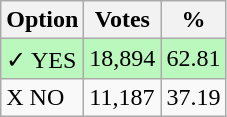<table class="wikitable">
<tr>
<th>Option</th>
<th>Votes</th>
<th>%</th>
</tr>
<tr>
<td style=background:#bbf8be>✓ YES</td>
<td style=background:#bbf8be>18,894</td>
<td style=background:#bbf8be>62.81</td>
</tr>
<tr>
<td>X NO</td>
<td>11,187</td>
<td>37.19</td>
</tr>
</table>
